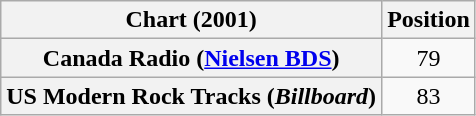<table class="wikitable plainrowheaders" style="text-align:center">
<tr>
<th>Chart (2001)</th>
<th>Position</th>
</tr>
<tr>
<th scope="row">Canada Radio (<a href='#'>Nielsen BDS</a>)</th>
<td>79</td>
</tr>
<tr>
<th scope="row">US Modern Rock Tracks (<em>Billboard</em>)</th>
<td>83</td>
</tr>
</table>
